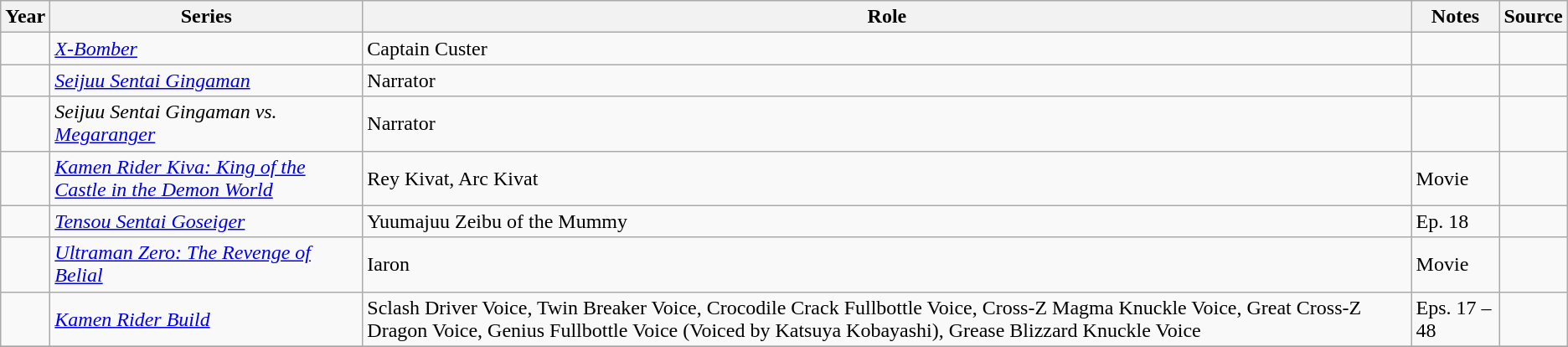<table class="wikitable sortable plainrowheaders">
<tr>
<th>Year</th>
<th>Series</th>
<th>Role</th>
<th class="unsortable">Notes</th>
<th class="unsortable">Source</th>
</tr>
<tr>
<td></td>
<td><em><a href='#'>X-Bomber</a></em></td>
<td>Captain Custer</td>
<td></td>
<td></td>
</tr>
<tr>
<td></td>
<td><em><a href='#'>Seijuu Sentai Gingaman</a></em></td>
<td>Narrator</td>
<td></td>
<td></td>
</tr>
<tr>
<td></td>
<td><em>Seijuu Sentai Gingaman vs. <a href='#'>Megaranger</a></em></td>
<td>Narrator</td>
<td></td>
<td></td>
</tr>
<tr>
<td></td>
<td><em><a href='#'>Kamen Rider Kiva: King of the Castle in the Demon World</a></em></td>
<td>Rey Kivat, Arc Kivat</td>
<td>Movie</td>
<td></td>
</tr>
<tr>
<td></td>
<td><em><a href='#'>Tensou Sentai Goseiger</a></em></td>
<td>Yuumajuu Zeibu of the Mummy</td>
<td>Ep. 18</td>
<td></td>
</tr>
<tr>
<td></td>
<td><em><a href='#'>Ultraman Zero: The Revenge of Belial</a></em></td>
<td>Iaron</td>
<td>Movie</td>
<td></td>
</tr>
<tr>
<td></td>
<td><em><a href='#'>Kamen Rider Build</a></em></td>
<td>Sclash Driver Voice, Twin Breaker Voice, Crocodile Crack Fullbottle Voice, Cross-Z Magma Knuckle Voice, Great Cross-Z Dragon Voice, Genius Fullbottle Voice (Voiced by Katsuya Kobayashi), Grease Blizzard Knuckle Voice</td>
<td>Eps. 17 – 48</td>
<td></td>
</tr>
<tr>
</tr>
</table>
